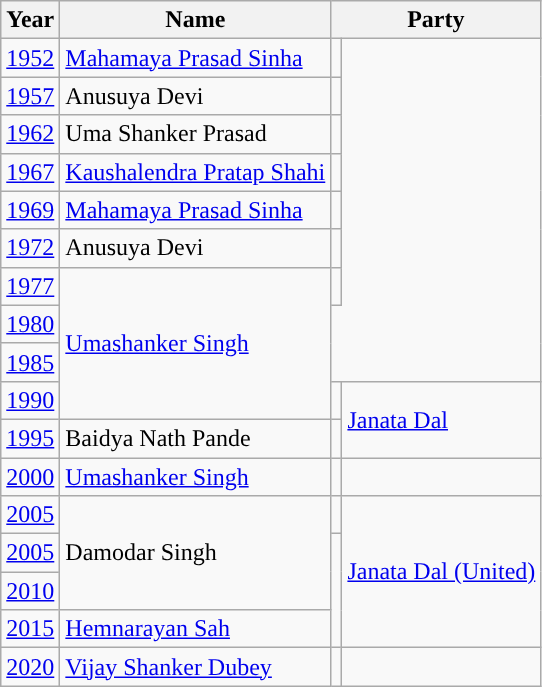<table class="wikitable sortable">
<tr>
<th>Year</th>
<th>Name</th>
<th colspan="2">Party</th>
</tr>
<tr>
<td><a href='#'>1952</a></td>
<td><a href='#'>Mahamaya Prasad Sinha</a></td>
<td></td>
</tr>
<tr>
<td><a href='#'>1957</a></td>
<td>Anusuya Devi</td>
<td></td>
</tr>
<tr>
<td><a href='#'>1962</a></td>
<td>Uma Shanker Prasad</td>
<td></td>
</tr>
<tr>
<td><a href='#'>1967</a></td>
<td><a href='#'>Kaushalendra Pratap Shahi</a></td>
<td></td>
</tr>
<tr>
<td><a href='#'>1969</a></td>
<td><a href='#'>Mahamaya Prasad Sinha</a></td>
<td></td>
</tr>
<tr>
<td><a href='#'>1972</a></td>
<td>Anusuya Devi</td>
<td></td>
</tr>
<tr>
<td><a href='#'>1977</a></td>
<td rowspan="4"><a href='#'>Umashanker Singh</a></td>
<td></td>
</tr>
<tr>
<td><a href='#'>1980</a></td>
</tr>
<tr>
<td><a href='#'>1985</a></td>
</tr>
<tr>
<td><a href='#'>1990</a></td>
<td style="background-color: "></td>
<td rowspan="2"><a href='#'>Janata Dal</a></td>
</tr>
<tr>
<td><a href='#'>1995</a></td>
<td>Baidya Nath Pande</td>
</tr>
<tr>
<td><a href='#'>2000</a></td>
<td><a href='#'>Umashanker Singh</a></td>
<td></td>
</tr>
<tr>
<td><a href='#'>2005</a></td>
<td rowspan="3">Damodar Singh</td>
<td style="background-color: "></td>
<td rowspan="4"><a href='#'>Janata Dal (United)</a></td>
</tr>
<tr>
<td><a href='#'>2005</a></td>
</tr>
<tr>
<td><a href='#'>2010</a></td>
</tr>
<tr>
<td><a href='#'>2015</a></td>
<td><a href='#'>Hemnarayan Sah</a></td>
</tr>
<tr>
<td><a href='#'>2020</a></td>
<td><a href='#'>Vijay Shanker Dubey</a></td>
<td></td>
</tr>
</table>
